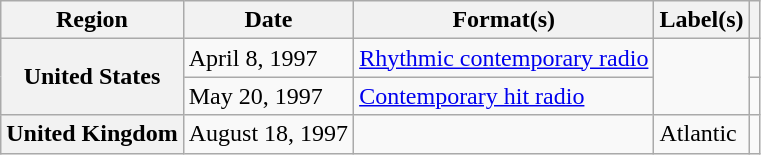<table class="wikitable sortable plainrowheaders">
<tr>
<th scope="col">Region</th>
<th scope="col">Date</th>
<th scope="col">Format(s)</th>
<th scope="col">Label(s)</th>
<th scope="col"></th>
</tr>
<tr>
<th rowspan="2" scope="row">United States</th>
<td>April 8, 1997</td>
<td><a href='#'>Rhythmic contemporary radio</a></td>
<td rowspan="2"></td>
<td></td>
</tr>
<tr>
<td>May 20, 1997</td>
<td><a href='#'>Contemporary hit radio</a></td>
<td></td>
</tr>
<tr>
<th scope="row">United Kingdom</th>
<td>August 18, 1997</td>
<td></td>
<td>Atlantic</td>
<td></td>
</tr>
</table>
